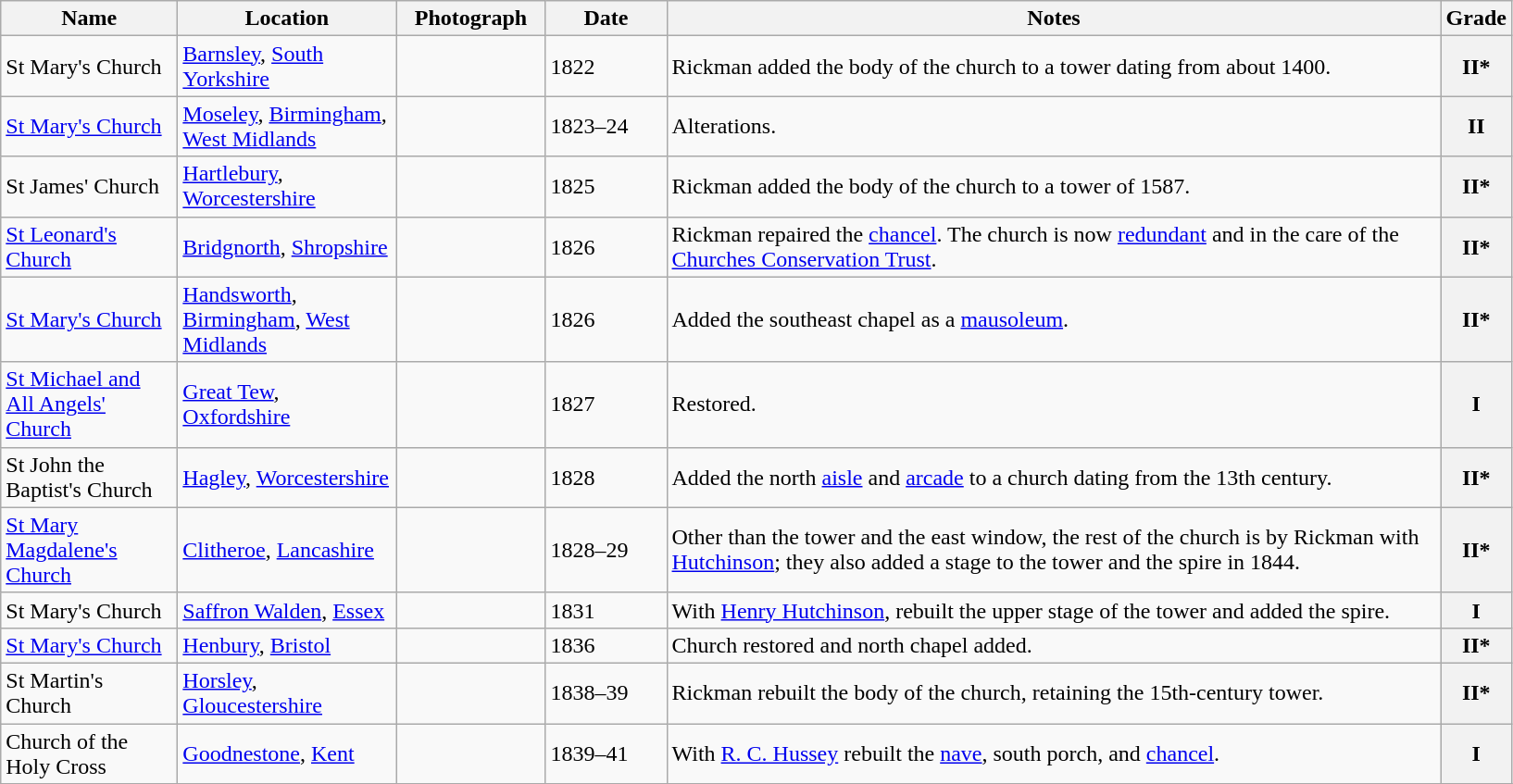<table class="wikitable sortable">
<tr>
<th style="width:120px">Name</th>
<th style="width:150px">Location</th>
<th style="width:100px" class="unsortable">Photograph</th>
<th style="width:80px">Date</th>
<th style="width:550px" class="unsortable">Notes</th>
<th style="width:24px">Grade</th>
</tr>
<tr>
<td>St Mary's Church</td>
<td><a href='#'>Barnsley</a>, <a href='#'>South Yorkshire</a><br><small></small></td>
<td></td>
<td>1822</td>
<td>Rickman added the body of the church to a tower dating from about 1400.</td>
<th>II*</th>
</tr>
<tr>
<td><a href='#'>St Mary's Church</a></td>
<td><a href='#'>Moseley</a>, <a href='#'>Birmingham</a>, <a href='#'>West Midlands</a><br><small></small></td>
<td></td>
<td>1823–24</td>
<td>Alterations.</td>
<th>II</th>
</tr>
<tr>
<td>St James' Church</td>
<td><a href='#'>Hartlebury</a>, <a href='#'>Worcestershire</a><br><small></small></td>
<td></td>
<td>1825</td>
<td>Rickman added the body of the church to a tower of 1587.</td>
<th>II*</th>
</tr>
<tr>
<td><a href='#'>St Leonard's Church</a></td>
<td><a href='#'>Bridgnorth</a>, <a href='#'>Shropshire</a><br><small></small></td>
<td></td>
<td>1826</td>
<td>Rickman repaired the <a href='#'>chancel</a>.  The church is now <a href='#'>redundant</a> and in the care of the <a href='#'>Churches Conservation Trust</a>.</td>
<th>II*</th>
</tr>
<tr>
<td><a href='#'>St Mary's Church</a></td>
<td><a href='#'>Handsworth</a>, <a href='#'>Birmingham</a>, <a href='#'>West Midlands</a><br><small></small></td>
<td></td>
<td>1826</td>
<td>Added the southeast chapel as a <a href='#'>mausoleum</a>.</td>
<th>II*</th>
</tr>
<tr>
<td><a href='#'>St Michael and All Angels' Church</a></td>
<td><a href='#'>Great Tew</a>, <a href='#'>Oxfordshire</a><br><small></small></td>
<td></td>
<td>1827</td>
<td>Restored.</td>
<th>I</th>
</tr>
<tr>
<td>St John the Baptist's Church</td>
<td><a href='#'>Hagley</a>, <a href='#'>Worcestershire</a><br><small></small></td>
<td></td>
<td>1828</td>
<td>Added the north <a href='#'>aisle</a> and <a href='#'>arcade</a> to a church dating from the 13th century.</td>
<th>II*</th>
</tr>
<tr>
<td><a href='#'>St Mary Magdalene's Church</a></td>
<td><a href='#'>Clitheroe</a>, <a href='#'>Lancashire</a><br><small></small></td>
<td></td>
<td>1828–29</td>
<td>Other than the tower and the east window, the rest of the church is by Rickman with <a href='#'>Hutchinson</a>; they also added a stage to the tower and the spire in 1844.</td>
<th>II*</th>
</tr>
<tr>
<td>St Mary's Church</td>
<td><a href='#'>Saffron Walden</a>, <a href='#'>Essex</a><br><small></small></td>
<td></td>
<td>1831</td>
<td>With <a href='#'>Henry Hutchinson</a>, rebuilt the upper stage of the tower and added the spire.</td>
<th>I</th>
</tr>
<tr>
<td><a href='#'>St Mary's Church</a></td>
<td><a href='#'>Henbury</a>, <a href='#'>Bristol</a><br><small></small></td>
<td></td>
<td>1836</td>
<td>Church restored and north chapel added.</td>
<th>II*</th>
</tr>
<tr>
<td>St Martin's Church</td>
<td><a href='#'>Horsley</a>, <a href='#'>Gloucestershire</a><br><small></small></td>
<td></td>
<td>1838–39</td>
<td>Rickman rebuilt the body of the church, retaining the 15th-century tower.</td>
<th>II*</th>
</tr>
<tr>
<td>Church of the Holy Cross</td>
<td><a href='#'>Goodnestone</a>, <a href='#'>Kent</a><br><small></small></td>
<td></td>
<td>1839–41</td>
<td>With <a href='#'>R. C. Hussey</a> rebuilt the <a href='#'>nave</a>, south porch, and <a href='#'>chancel</a>.</td>
<th>I</th>
</tr>
<tr>
</tr>
</table>
